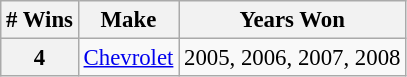<table class="wikitable" style="font-size: 95%;">
<tr>
<th># Wins</th>
<th>Make</th>
<th>Years Won</th>
</tr>
<tr>
<th>4</th>
<td> <a href='#'>Chevrolet</a></td>
<td>2005, 2006, 2007, 2008</td>
</tr>
</table>
